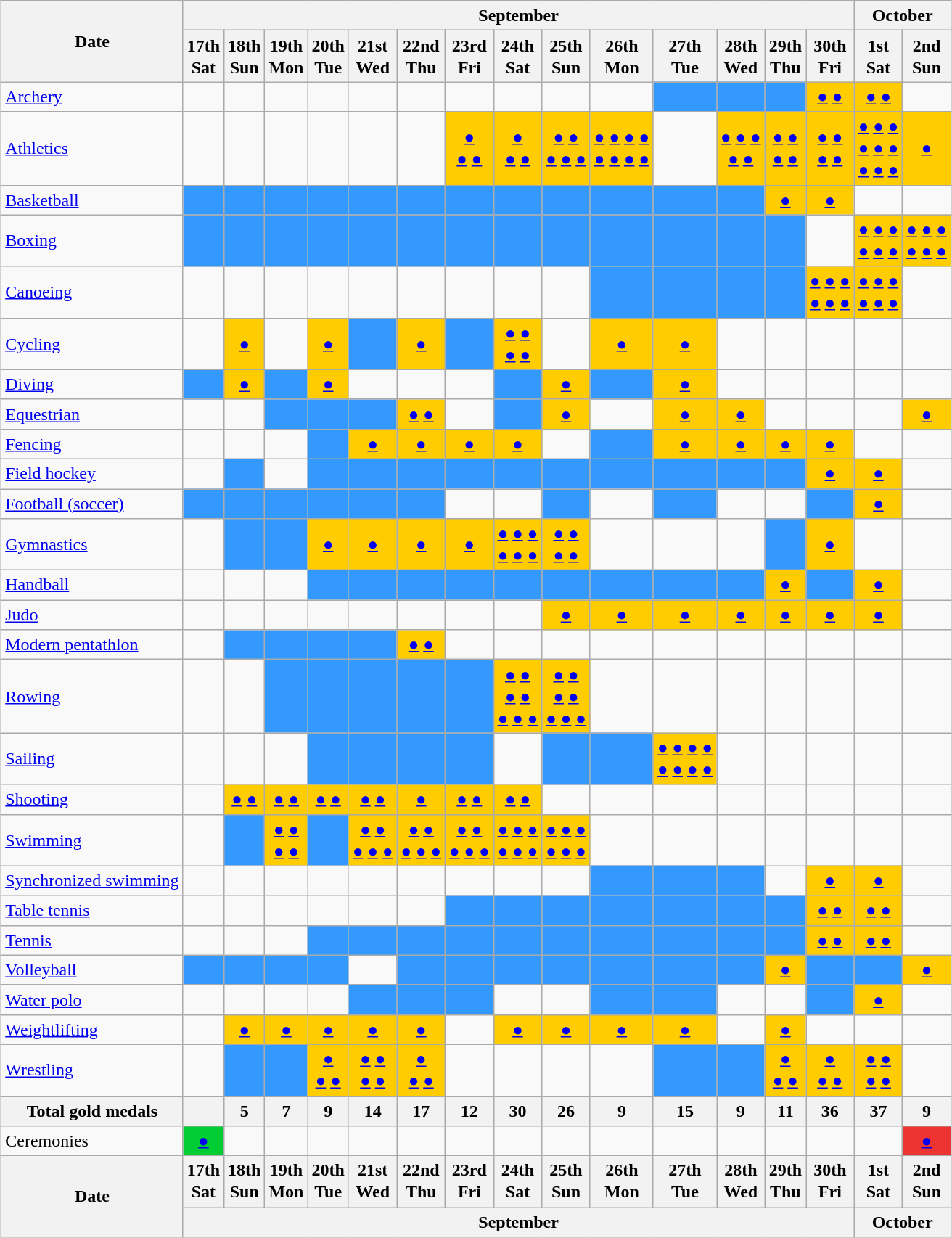<table class="wikitable" style="margin:0.5em auto; line-height:1.25em;">
<tr>
<th rowspan=2>Date</th>
<th colspan=14>September</th>
<th colspan=2>October</th>
</tr>
<tr>
<th>17th<br>Sat</th>
<th>18th<br>Sun</th>
<th>19th<br>Mon</th>
<th>20th<br>Tue</th>
<th>21st<br>Wed</th>
<th>22nd<br>Thu</th>
<th>23rd<br>Fri</th>
<th>24th<br>Sat</th>
<th>25th<br>Sun</th>
<th>26th<br>Mon</th>
<th>27th<br>Tue</th>
<th>28th<br>Wed</th>
<th>29th<br>Thu</th>
<th>30th<br>Fri</th>
<th>1st<br>Sat</th>
<th>2nd<br>Sun</th>
</tr>
<tr style="text-align:center;">
<td style="text-align:left;"><a href='#'>Archery</a></td>
<td></td>
<td></td>
<td></td>
<td></td>
<td></td>
<td></td>
<td></td>
<td></td>
<td></td>
<td></td>
<td style="background:#39f;"></td>
<td style="background:#39f;"></td>
<td style="background:#39f;"></td>
<td style="background:#fc0;"><a href='#'>●</a> <a href='#'>●</a></td>
<td style="background:#fc0;"><a href='#'>●</a> <a href='#'>●</a></td>
<td></td>
</tr>
<tr style="text-align:center;">
<td style="text-align:left;"><a href='#'>Athletics</a></td>
<td></td>
<td></td>
<td></td>
<td></td>
<td></td>
<td></td>
<td style="background:#fc0;"><span><a href='#'>●</a><br><a href='#'>●</a> <a href='#'>●</a></span></td>
<td style="background:#fc0;"><span><a href='#'>●</a><br><a href='#'>●</a> <a href='#'>●</a></span></td>
<td style="background:#fc0;"><span><a href='#'>●</a> <a href='#'>●</a><br><a href='#'>●</a> <a href='#'>●</a> <a href='#'>●</a></span></td>
<td style="background:#fc0;"><span><a href='#'>●</a> <a href='#'>●</a> <a href='#'>●</a> <a href='#'>●</a><br><a href='#'>●</a> <a href='#'>●</a> <a href='#'>●</a> <a href='#'>●</a></span></td>
<td></td>
<td style="background:#fc0;"><span><a href='#'>●</a> <a href='#'>●</a> <a href='#'>●</a><br><a href='#'>●</a> <a href='#'>●</a></span></td>
<td style="background:#fc0;"><span><a href='#'>●</a> <a href='#'>●</a><br><a href='#'>●</a> <a href='#'>●</a></span></td>
<td style="background:#fc0;"><span><a href='#'>●</a> <a href='#'>●</a><br><a href='#'>●</a> <a href='#'>●</a></span></td>
<td style="background:#fc0;"><span><a href='#'>●</a> <a href='#'>●</a> <a href='#'>●</a><br><a href='#'>●</a> <a href='#'>●</a> <a href='#'>●</a><br><a href='#'>●</a> <a href='#'>●</a> <a href='#'>●</a></span></td>
<td style="background:#fc0;"><a href='#'>●</a></td>
</tr>
<tr style="text-align:center;">
<td style="text-align:left;"><a href='#'>Basketball</a></td>
<td style="background:#39f;"></td>
<td style="background:#39f;"></td>
<td style="background:#39f;"></td>
<td style="background:#39f;"></td>
<td style="background:#39f;"></td>
<td style="background:#39f;"></td>
<td style="background:#39f;"></td>
<td style="background:#39f;"></td>
<td style="background:#39f;"></td>
<td style="background:#39f;"></td>
<td style="background:#39f;"></td>
<td style="background:#39f;"></td>
<td style="background:#fc0;"><a href='#'>●</a></td>
<td style="background:#fc0;"><a href='#'>●</a></td>
<td></td>
<td></td>
</tr>
<tr style="text-align:center;">
<td style="text-align:left;"><a href='#'>Boxing</a></td>
<td style="background:#39f;"></td>
<td style="background:#39f;"></td>
<td style="background:#39f;"></td>
<td style="background:#39f;"></td>
<td style="background:#39f;"></td>
<td style="background:#39f;"></td>
<td style="background:#39f;"></td>
<td style="background:#39f;"></td>
<td style="background:#39f;"></td>
<td style="background:#39f;"></td>
<td style="background:#39f;"></td>
<td style="background:#39f;"></td>
<td style="background:#39f;"></td>
<td></td>
<td style="background:#fc0;"><span><a href='#'>●</a> <a href='#'>●</a> <a href='#'>●</a><br><a href='#'>●</a> <a href='#'>●</a> <a href='#'>●</a></span></td>
<td style="background:#fc0;"><span><a href='#'>●</a> <a href='#'>●</a> <a href='#'>●</a><br><a href='#'>●</a> <a href='#'>●</a> <a href='#'>●</a></span></td>
</tr>
<tr style="text-align:center;">
<td style="text-align:left;"><a href='#'>Canoeing</a></td>
<td></td>
<td></td>
<td></td>
<td></td>
<td></td>
<td></td>
<td></td>
<td></td>
<td></td>
<td style="background:#39f;"></td>
<td style="background:#39f;"></td>
<td style="background:#39f;"></td>
<td style="background:#39f;"></td>
<td style="background:#fc0;"><span><a href='#'>●</a> <a href='#'>●</a> <a href='#'>●</a><br><a href='#'>●</a> <a href='#'>●</a> <a href='#'>●</a></span></td>
<td style="background:#fc0;"><span><a href='#'>●</a> <a href='#'>●</a> <a href='#'>●</a><br><a href='#'>●</a> <a href='#'>●</a> <a href='#'>●</a></span></td>
<td></td>
</tr>
<tr style="text-align:center;">
<td style="text-align:left;"><a href='#'>Cycling</a></td>
<td></td>
<td style="background:#fc0;"><a href='#'>●</a></td>
<td></td>
<td style="background:#fc0;"><a href='#'>●</a></td>
<td style="background:#39f;"></td>
<td style="background:#fc0;"><a href='#'>●</a></td>
<td style="background:#39f;"></td>
<td style="background:#fc0;"><span><a href='#'>●</a> <a href='#'>●</a><br><a href='#'>●</a> <a href='#'>●</a></span></td>
<td></td>
<td style="background:#fc0;"><a href='#'>●</a></td>
<td style="background:#fc0;"><a href='#'>●</a></td>
<td></td>
<td></td>
<td></td>
<td></td>
<td></td>
</tr>
<tr style="text-align:center;">
<td style="text-align:left;"><a href='#'>Diving</a></td>
<td style="background:#39f;"></td>
<td style="background:#fc0;"><a href='#'>●</a></td>
<td style="background:#39f;"></td>
<td style="background:#fc0;"><a href='#'>●</a></td>
<td></td>
<td></td>
<td></td>
<td style="background:#39f;"></td>
<td style="background:#fc0;"><a href='#'>●</a></td>
<td style="background:#39f;"></td>
<td style="background:#fc0;"><a href='#'>●</a></td>
<td></td>
<td></td>
<td></td>
<td></td>
<td></td>
</tr>
<tr style="text-align:center;">
<td style="text-align:left;"><a href='#'>Equestrian</a></td>
<td></td>
<td></td>
<td style="background:#39f;"></td>
<td style="background:#39f;"></td>
<td style="background:#39f;"></td>
<td style="background:#fc0;"><a href='#'>●</a> <a href='#'>●</a></td>
<td></td>
<td style="background:#39f;"></td>
<td style="background:#fc0;"><a href='#'>●</a></td>
<td></td>
<td style="background:#fc0;"><a href='#'>●</a></td>
<td style="background:#fc0;"><a href='#'>●</a></td>
<td></td>
<td></td>
<td></td>
<td style="background:#fc0;"><a href='#'>●</a></td>
</tr>
<tr style="text-align:center;">
<td style="text-align:left;"><a href='#'>Fencing</a></td>
<td></td>
<td></td>
<td></td>
<td style="background:#39f;"></td>
<td style="background:#fc0;"><a href='#'>●</a></td>
<td style="background:#fc0;"><a href='#'>●</a></td>
<td style="background:#fc0;"><a href='#'>●</a></td>
<td style="background:#fc0;"><a href='#'>●</a></td>
<td></td>
<td style="background:#39f;"></td>
<td style="background:#fc0;"><a href='#'>●</a></td>
<td style="background:#fc0;"><a href='#'>●</a></td>
<td style="background:#fc0;"><a href='#'>●</a></td>
<td style="background:#fc0;"><a href='#'>●</a></td>
<td></td>
<td></td>
</tr>
<tr style="text-align:center;">
<td style="text-align:left;"><a href='#'>Field hockey</a></td>
<td></td>
<td style="background:#39f;"></td>
<td></td>
<td style="background:#39f;"></td>
<td style="background:#39f;"></td>
<td style="background:#39f;"></td>
<td style="background:#39f;"></td>
<td style="background:#39f;"></td>
<td style="background:#39f;"></td>
<td style="background:#39f;"></td>
<td style="background:#39f;"></td>
<td style="background:#39f;"></td>
<td style="background:#39f;"></td>
<td style="background:#fc0;"><a href='#'>●</a></td>
<td style="background:#fc0;"><a href='#'>●</a></td>
<td></td>
</tr>
<tr style="text-align:center;">
<td style="text-align:left;"><a href='#'>Football (soccer)</a></td>
<td style="background:#39f;"></td>
<td style="background:#39f;"></td>
<td style="background:#39f;"></td>
<td style="background:#39f;"></td>
<td style="background:#39f;"></td>
<td style="background:#39f;"></td>
<td></td>
<td></td>
<td style="background:#39f;"></td>
<td></td>
<td style="background:#39f;"></td>
<td></td>
<td></td>
<td style="background:#39f;"></td>
<td style="background:#fc0;"><a href='#'>●</a></td>
<td></td>
</tr>
<tr style="text-align:center;">
<td style="text-align:left;"><a href='#'>Gymnastics</a></td>
<td></td>
<td style="background:#39f;"></td>
<td style="background:#39f;"></td>
<td style="background:#fc0;"><a href='#'>●</a></td>
<td style="background:#fc0;"><a href='#'>●</a></td>
<td style="background:#fc0;"><a href='#'>●</a></td>
<td style="background:#fc0;"><a href='#'>●</a></td>
<td style="background:#fc0;"><span><a href='#'>●</a> <a href='#'>●</a> <a href='#'>●</a><br><a href='#'>●</a> <a href='#'>●</a> <a href='#'>●</a></span></td>
<td style="background:#fc0;"><span><a href='#'>●</a> <a href='#'>●</a><br><a href='#'>●</a> <a href='#'>●</a></span></td>
<td></td>
<td></td>
<td></td>
<td style="background:#39f;"></td>
<td style="background:#fc0;"><a href='#'>●</a></td>
<td></td>
<td></td>
</tr>
<tr style="text-align:center;">
<td style="text-align:left;"><a href='#'>Handball</a></td>
<td></td>
<td></td>
<td></td>
<td style="background:#39f;"></td>
<td style="background:#39f;"></td>
<td style="background:#39f;"></td>
<td style="background:#39f;"></td>
<td style="background:#39f;"></td>
<td style="background:#39f;"></td>
<td style="background:#39f;"></td>
<td style="background:#39f;"></td>
<td style="background:#39f;"></td>
<td style="background:#fc0;"><a href='#'>●</a></td>
<td style="background:#39f;"></td>
<td style="background:#fc0;"><a href='#'>●</a></td>
<td></td>
</tr>
<tr style="text-align:center;">
<td style="text-align:left;"><a href='#'>Judo</a></td>
<td></td>
<td></td>
<td></td>
<td></td>
<td></td>
<td></td>
<td></td>
<td></td>
<td style="background:#fc0;"><a href='#'>●</a></td>
<td style="background:#fc0;"><a href='#'>●</a></td>
<td style="background:#fc0;"><a href='#'>●</a></td>
<td style="background:#fc0;"><a href='#'>●</a></td>
<td style="background:#fc0;"><a href='#'>●</a></td>
<td style="background:#fc0;"><a href='#'>●</a></td>
<td style="background:#fc0;"><a href='#'>●</a></td>
<td></td>
</tr>
<tr style="text-align:center;">
<td style="text-align:left;"><a href='#'>Modern pentathlon</a></td>
<td></td>
<td style="background:#39f;"></td>
<td style="background:#39f;"></td>
<td style="background:#39f;"></td>
<td style="background:#39f;"></td>
<td style="background:#fc0;"><a href='#'>●</a> <a href='#'>●</a></td>
<td></td>
<td></td>
<td></td>
<td></td>
<td></td>
<td></td>
<td></td>
<td></td>
<td></td>
<td></td>
</tr>
<tr style="text-align:center;">
<td style="text-align:left;"><a href='#'>Rowing</a></td>
<td></td>
<td></td>
<td style="background:#39f;"></td>
<td style="background:#39f;"></td>
<td style="background:#39f;"></td>
<td style="background:#39f;"></td>
<td style="background:#39f;"></td>
<td style="background:#fc0;"><span><a href='#'>●</a> <a href='#'>●</a><br><a href='#'>●</a> <a href='#'>●</a><br><a href='#'>●</a> <a href='#'>●</a> <a href='#'>●</a></span></td>
<td style="background:#fc0;"><span><a href='#'>●</a> <a href='#'>●</a><br><a href='#'>●</a> <a href='#'>●</a><br><a href='#'>●</a> <a href='#'>●</a> <a href='#'>●</a></span></td>
<td></td>
<td></td>
<td></td>
<td></td>
<td></td>
<td></td>
<td></td>
</tr>
<tr style="text-align:center;">
<td style="text-align:left;"><a href='#'>Sailing</a></td>
<td></td>
<td></td>
<td></td>
<td style="background:#39f;"></td>
<td style="background:#39f;"></td>
<td style="background:#39f;"></td>
<td style="background:#39f;"></td>
<td></td>
<td style="background:#39f;"></td>
<td style="background:#39f;"></td>
<td style="background:#fc0;"><span><a href='#'>●</a> <a href='#'>●</a> <a href='#'>●</a> <a href='#'>●</a><br><a href='#'>●</a> <a href='#'>●</a> <a href='#'>●</a> <a href='#'>●</a></span></td>
<td></td>
<td></td>
<td></td>
<td></td>
<td></td>
</tr>
<tr style="text-align:center;">
<td style="text-align:left;"><a href='#'>Shooting</a></td>
<td></td>
<td style="background:#fc0;"><a href='#'>●</a> <a href='#'>●</a></td>
<td style="background:#fc0;"><a href='#'>●</a> <a href='#'>●</a></td>
<td style="background:#fc0;"><a href='#'>●</a> <a href='#'>●</a></td>
<td style="background:#fc0;"><a href='#'>●</a> <a href='#'>●</a></td>
<td style="background:#fc0;"><a href='#'>●</a></td>
<td style="background:#fc0;"><a href='#'>●</a> <a href='#'>●</a></td>
<td style="background:#fc0;"><a href='#'>●</a> <a href='#'>●</a></td>
<td></td>
<td></td>
<td></td>
<td></td>
<td></td>
<td></td>
<td></td>
<td></td>
</tr>
<tr style="text-align:center;">
<td style="text-align:left;"><a href='#'>Swimming</a></td>
<td></td>
<td style="background:#39f;"></td>
<td style="background:#fc0;"><span><a href='#'>●</a> <a href='#'>●</a><br><a href='#'>●</a> <a href='#'>●</a></span></td>
<td style="background:#39f;"></td>
<td style="background:#fc0;"><span><a href='#'>●</a> <a href='#'>●</a><br><a href='#'>●</a> <a href='#'>●</a> <a href='#'>●</a></span></td>
<td style="background:#fc0;"><span><a href='#'>●</a> <a href='#'>●</a><br><a href='#'>●</a> <a href='#'>●</a> <a href='#'>●</a></span></td>
<td style="background:#fc0;"><span><a href='#'>●</a> <a href='#'>●</a><br><a href='#'>●</a> <a href='#'>●</a> <a href='#'>●</a></span></td>
<td style="background:#fc0;"><span><a href='#'>●</a> <a href='#'>●</a> <a href='#'>●</a><br><a href='#'>●</a> <a href='#'>●</a> <a href='#'>●</a></span></td>
<td style="background:#fc0;"><span><a href='#'>●</a> <a href='#'>●</a> <a href='#'>●</a><br><a href='#'>●</a> <a href='#'>●</a> <a href='#'>●</a></span></td>
<td></td>
<td></td>
<td></td>
<td></td>
<td></td>
<td></td>
<td></td>
</tr>
<tr style="text-align:center;">
<td style="text-align:left;"><a href='#'>Synchronized swimming</a></td>
<td></td>
<td></td>
<td></td>
<td></td>
<td></td>
<td></td>
<td></td>
<td></td>
<td></td>
<td style="background:#39f;"></td>
<td style="background:#39f;"></td>
<td style="background:#39f;"></td>
<td></td>
<td style="background:#fc0;"><a href='#'>●</a></td>
<td style="background:#fc0;"><a href='#'>●</a></td>
<td></td>
</tr>
<tr style="text-align:center;">
<td style="text-align:left;"><a href='#'>Table tennis</a></td>
<td></td>
<td></td>
<td></td>
<td></td>
<td></td>
<td></td>
<td style="background:#39f;"></td>
<td style="background:#39f;"></td>
<td style="background:#39f;"></td>
<td style="background:#39f;"></td>
<td style="background:#39f;"></td>
<td style="background:#39f;"></td>
<td style="background:#39f;"></td>
<td style="background:#fc0;"><a href='#'>●</a> <a href='#'>●</a></td>
<td style="background:#fc0;"><a href='#'>●</a> <a href='#'>●</a></td>
<td></td>
</tr>
<tr style="text-align:center;">
<td style="text-align:left;"><a href='#'>Tennis</a></td>
<td></td>
<td></td>
<td></td>
<td style="background:#39f;"></td>
<td style="background:#39f;"></td>
<td style="background:#39f;"></td>
<td style="background:#39f;"></td>
<td style="background:#39f;"></td>
<td style="background:#39f;"></td>
<td style="background:#39f;"></td>
<td style="background:#39f;"></td>
<td style="background:#39f;"></td>
<td style="background:#39f;"></td>
<td style="background:#fc0;"><a href='#'>●</a> <a href='#'>●</a></td>
<td style="background:#fc0;"><a href='#'>●</a> <a href='#'>●</a></td>
<td></td>
</tr>
<tr style="text-align:center;">
<td style="text-align:left;"><a href='#'>Volleyball</a></td>
<td style="background:#39f;"></td>
<td style="background:#39f;"></td>
<td style="background:#39f;"></td>
<td style="background:#39f;"></td>
<td></td>
<td style="background:#39f;"></td>
<td style="background:#39f;"></td>
<td style="background:#39f;"></td>
<td style="background:#39f;"></td>
<td style="background:#39f;"></td>
<td style="background:#39f;"></td>
<td style="background:#39f;"></td>
<td style="background:#fc0;"><a href='#'>●</a></td>
<td style="background:#39f;"></td>
<td style="background:#39f;"></td>
<td style="background:#fc0;"><a href='#'>●</a></td>
</tr>
<tr style="text-align:center;">
<td style="text-align:left;"><a href='#'>Water polo</a></td>
<td></td>
<td></td>
<td></td>
<td></td>
<td style="background:#39f;"></td>
<td style="background:#39f;"></td>
<td style="background:#39f;"></td>
<td></td>
<td></td>
<td style="background:#39f;"></td>
<td style="background:#39f;"></td>
<td></td>
<td></td>
<td style="background:#39f;"></td>
<td style="background:#fc0;"><a href='#'>●</a></td>
<td></td>
</tr>
<tr style="text-align:center;">
<td style="text-align:left;"><a href='#'>Weightlifting</a></td>
<td></td>
<td style="background:#fc0;"><a href='#'>●</a></td>
<td style="background:#fc0;"><a href='#'>●</a></td>
<td style="background:#fc0;"><a href='#'>●</a></td>
<td style="background:#fc0;"><a href='#'>●</a></td>
<td style="background:#fc0;"><a href='#'>●</a></td>
<td></td>
<td style="background:#fc0;"><a href='#'>●</a></td>
<td style="background:#fc0;"><a href='#'>●</a></td>
<td style="background:#fc0;"><a href='#'>●</a></td>
<td style="background:#fc0;"><a href='#'>●</a></td>
<td></td>
<td style="background:#fc0;"><a href='#'>●</a></td>
<td></td>
<td></td>
<td></td>
</tr>
<tr style="text-align:center;">
<td style="text-align:left;"><a href='#'>Wrestling</a></td>
<td></td>
<td style="background:#39f;"></td>
<td style="background:#39f;"></td>
<td style="background:#fc0;"><span><a href='#'>●</a><br><a href='#'>●</a> <a href='#'>●</a></span></td>
<td style="background:#fc0;"><span><a href='#'>●</a> <a href='#'>●</a><br><a href='#'>●</a> <a href='#'>●</a></span></td>
<td style="background:#fc0;"><span><a href='#'>●</a><br><a href='#'>●</a> <a href='#'>●</a></span></td>
<td></td>
<td></td>
<td></td>
<td></td>
<td style="background:#39f;"></td>
<td style="background:#39f;"></td>
<td style="background:#fc0;"><span><a href='#'>●</a><br><a href='#'>●</a> <a href='#'>●</a></span></td>
<td style="background:#fc0;"><span><a href='#'>●</a><br><a href='#'>●</a> <a href='#'>●</a></span></td>
<td style="background:#fc0;"><span><a href='#'>●</a> <a href='#'>●</a><br><a href='#'>●</a> <a href='#'>●</a></span></td>
<td></td>
</tr>
<tr>
<th>Total gold medals</th>
<th></th>
<th>5</th>
<th>7</th>
<th>9</th>
<th>14</th>
<th>17</th>
<th>12</th>
<th>30</th>
<th>26</th>
<th>9</th>
<th>15</th>
<th>9</th>
<th>11</th>
<th>36</th>
<th>37</th>
<th>9</th>
</tr>
<tr>
<td>Ceremonies</td>
<td style="background:#0c3; text-align:center;"><a href='#'>●</a></td>
<td></td>
<td></td>
<td></td>
<td></td>
<td></td>
<td></td>
<td></td>
<td></td>
<td></td>
<td></td>
<td></td>
<td></td>
<td></td>
<td></td>
<td style="background:#e33; text-align:center;"><a href='#'>●</a></td>
</tr>
<tr>
<th rowspan=2>Date</th>
<th>17th<br>Sat</th>
<th>18th<br>Sun</th>
<th>19th<br>Mon</th>
<th>20th<br>Tue</th>
<th>21st<br>Wed</th>
<th>22nd<br>Thu</th>
<th>23rd<br>Fri</th>
<th>24th<br>Sat</th>
<th>25th<br>Sun</th>
<th>26th<br>Mon</th>
<th>27th<br>Tue</th>
<th>28th<br>Wed</th>
<th>29th<br>Thu</th>
<th>30th<br>Fri</th>
<th>1st<br>Sat</th>
<th>2nd<br>Sun</th>
</tr>
<tr>
<th colspan=14>September</th>
<th colspan=2>October</th>
</tr>
</table>
